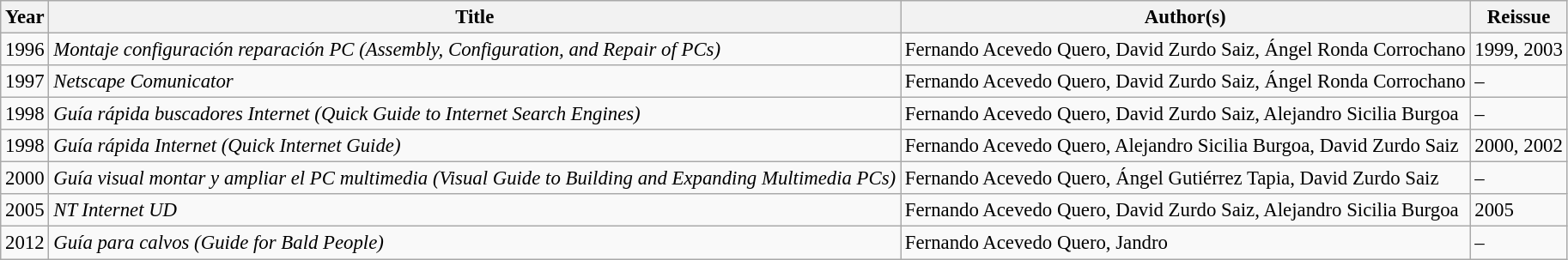<table class="wikitable" style="font-size: 95%">
<tr>
<th>Year</th>
<th>Title</th>
<th>Author(s)</th>
<th>Reissue</th>
</tr>
<tr>
<td>1996</td>
<td><em>Montaje configuración reparación PC  (Assembly, Configuration, and Repair of PCs)</em></td>
<td>Fernando Acevedo Quero, David Zurdo Saiz, Ángel Ronda Corrochano</td>
<td>1999, 2003</td>
</tr>
<tr>
<td>1997</td>
<td><em>Netscape Comunicator</em></td>
<td>Fernando Acevedo Quero, David Zurdo Saiz, Ángel Ronda Corrochano</td>
<td>–</td>
</tr>
<tr>
<td>1998</td>
<td><em>Guía rápida buscadores Internet (Quick Guide to Internet Search Engines)</em></td>
<td>Fernando Acevedo Quero, David Zurdo Saiz, Alejandro Sicilia Burgoa</td>
<td>–</td>
</tr>
<tr>
<td>1998</td>
<td><em>Guía rápida Internet (Quick Internet Guide)</em></td>
<td>Fernando Acevedo Quero, Alejandro Sicilia Burgoa, David Zurdo Saiz</td>
<td>2000, 2002</td>
</tr>
<tr>
<td>2000</td>
<td><em>Guía visual montar y ampliar el PC multimedia (Visual Guide to Building and Expanding Multimedia PCs)</em></td>
<td>Fernando Acevedo Quero, Ángel Gutiérrez Tapia, David Zurdo Saiz</td>
<td>–</td>
</tr>
<tr>
<td>2005</td>
<td><em>NT Internet UD</em></td>
<td>Fernando Acevedo Quero, David Zurdo Saiz, Alejandro Sicilia Burgoa</td>
<td>2005</td>
</tr>
<tr>
<td>2012</td>
<td><em>Guía para calvos (Guide for Bald People)</em></td>
<td>Fernando Acevedo Quero, Jandro</td>
<td>–</td>
</tr>
</table>
